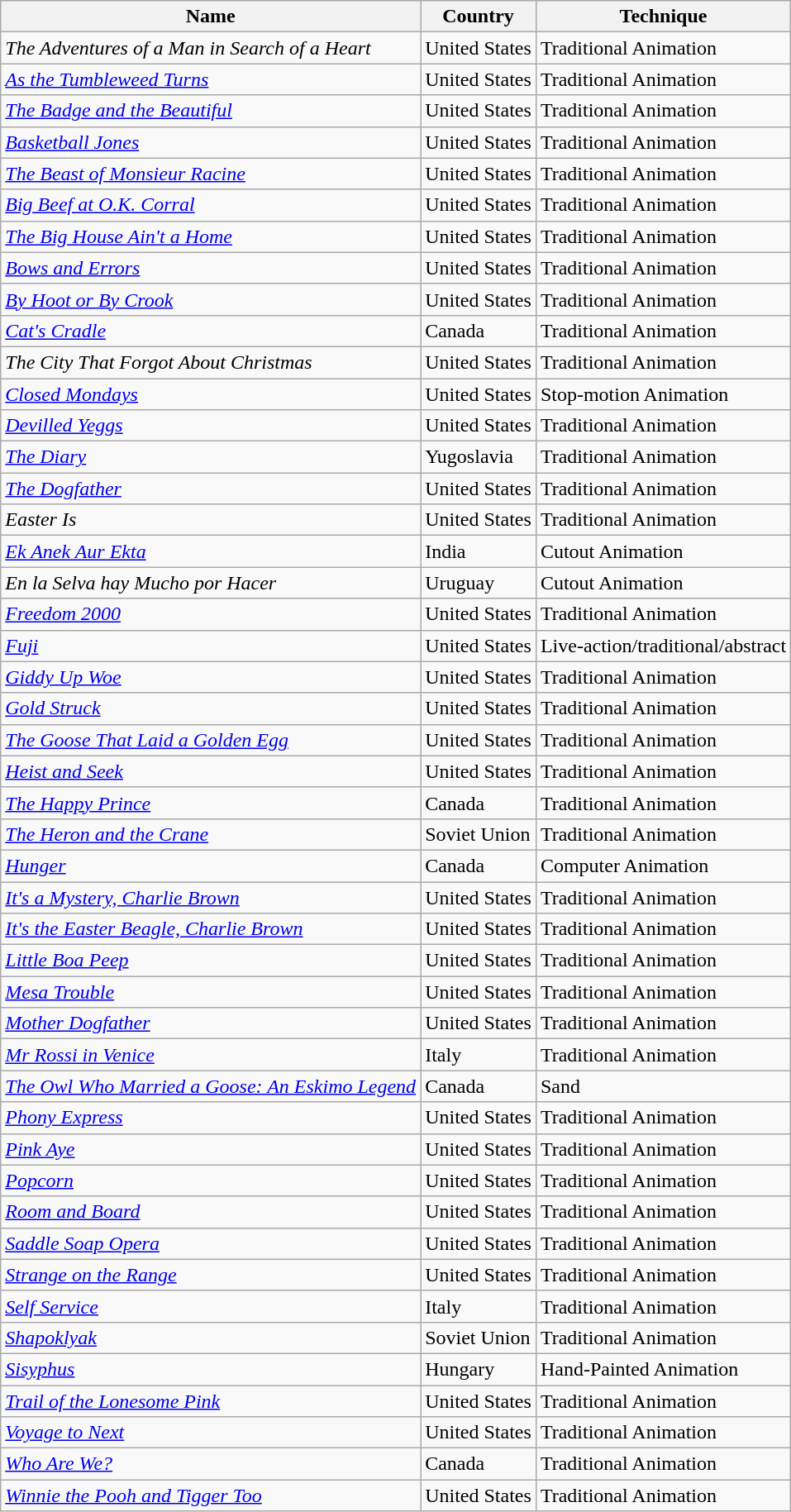<table class="wikitable sortable">
<tr>
<th>Name</th>
<th>Country</th>
<th>Technique</th>
</tr>
<tr>
<td><em>The Adventures of a Man in Search of a Heart</em></td>
<td>United States</td>
<td>Traditional Animation</td>
</tr>
<tr>
<td><em><a href='#'>As the Tumbleweed Turns</a></em></td>
<td>United States</td>
<td>Traditional Animation</td>
</tr>
<tr>
<td><em><a href='#'>The Badge and the Beautiful</a></em></td>
<td>United States</td>
<td>Traditional Animation</td>
</tr>
<tr>
<td><em><a href='#'>Basketball Jones</a></em></td>
<td>United States</td>
<td>Traditional Animation</td>
</tr>
<tr>
<td><em><a href='#'>The Beast of Monsieur Racine</a></em></td>
<td>United States</td>
<td>Traditional Animation</td>
</tr>
<tr>
<td><em><a href='#'>Big Beef at O.K. Corral</a></em></td>
<td>United States</td>
<td>Traditional Animation</td>
</tr>
<tr>
<td><em><a href='#'>The Big House Ain't a Home</a></em></td>
<td>United States</td>
<td>Traditional Animation</td>
</tr>
<tr>
<td><em><a href='#'>Bows and Errors</a></em></td>
<td>United States</td>
<td>Traditional Animation</td>
</tr>
<tr>
<td><em><a href='#'>By Hoot or By Crook</a></em></td>
<td>United States</td>
<td>Traditional Animation</td>
</tr>
<tr>
<td><em><a href='#'>Cat's Cradle</a></em></td>
<td>Canada</td>
<td>Traditional Animation</td>
</tr>
<tr>
<td><em>The City That Forgot About Christmas</em></td>
<td>United States</td>
<td>Traditional Animation</td>
</tr>
<tr>
<td><em><a href='#'>Closed Mondays</a></em></td>
<td>United States</td>
<td>Stop-motion Animation</td>
</tr>
<tr>
<td><em><a href='#'>Devilled Yeggs</a></em></td>
<td>United States</td>
<td>Traditional Animation</td>
</tr>
<tr>
<td><em><a href='#'>The Diary</a></em></td>
<td>Yugoslavia</td>
<td>Traditional Animation</td>
</tr>
<tr>
<td><em><a href='#'>The Dogfather</a></em></td>
<td>United States</td>
<td>Traditional Animation</td>
</tr>
<tr>
<td><em>Easter Is</em></td>
<td>United States</td>
<td>Traditional Animation</td>
</tr>
<tr>
<td><em><a href='#'>Ek Anek Aur Ekta</a></em></td>
<td>India</td>
<td>Cutout Animation</td>
</tr>
<tr>
<td><em>En la Selva hay Mucho por Hacer</em></td>
<td>Uruguay</td>
<td>Cutout Animation</td>
</tr>
<tr>
<td><em><a href='#'>Freedom 2000</a></em></td>
<td>United States</td>
<td>Traditional Animation</td>
</tr>
<tr>
<td><em><a href='#'>Fuji</a></em></td>
<td>United States</td>
<td>Live-action/traditional/abstract</td>
</tr>
<tr>
<td><em><a href='#'>Giddy Up Woe</a></em></td>
<td>United States</td>
<td>Traditional Animation</td>
</tr>
<tr>
<td><em><a href='#'>Gold Struck</a></em></td>
<td>United States</td>
<td>Traditional Animation</td>
</tr>
<tr>
<td><em><a href='#'>The Goose That Laid a Golden Egg</a></em></td>
<td>United States</td>
<td>Traditional Animation</td>
</tr>
<tr>
<td><em><a href='#'>Heist and Seek</a></em></td>
<td>United States</td>
<td>Traditional Animation</td>
</tr>
<tr>
<td><em><a href='#'>The Happy Prince</a></em></td>
<td>Canada</td>
<td>Traditional Animation</td>
</tr>
<tr>
<td><em><a href='#'>The Heron and the Crane</a></em></td>
<td>Soviet Union</td>
<td>Traditional Animation</td>
</tr>
<tr>
<td><em><a href='#'>Hunger</a></em></td>
<td>Canada</td>
<td>Computer Animation</td>
</tr>
<tr>
<td><em><a href='#'>It's a Mystery, Charlie Brown</a></em></td>
<td>United States</td>
<td>Traditional Animation</td>
</tr>
<tr>
<td><em><a href='#'>It's the Easter Beagle, Charlie Brown</a></em></td>
<td>United States</td>
<td>Traditional Animation</td>
</tr>
<tr>
<td><em><a href='#'>Little Boa Peep</a></em></td>
<td>United States</td>
<td>Traditional Animation</td>
</tr>
<tr>
<td><em><a href='#'>Mesa Trouble</a></em></td>
<td>United States</td>
<td>Traditional Animation</td>
</tr>
<tr>
<td><em><a href='#'>Mother Dogfather</a></em></td>
<td>United States</td>
<td>Traditional Animation</td>
</tr>
<tr>
<td><em><a href='#'>Mr Rossi in Venice</a></em></td>
<td>Italy</td>
<td>Traditional Animation</td>
</tr>
<tr>
<td><em><a href='#'>The Owl Who Married a Goose: An Eskimo Legend</a></em></td>
<td>Canada</td>
<td>Sand</td>
</tr>
<tr>
<td><em><a href='#'>Phony Express</a></em></td>
<td>United States</td>
<td>Traditional Animation</td>
</tr>
<tr>
<td><em><a href='#'>Pink Aye</a></em></td>
<td>United States</td>
<td>Traditional Animation</td>
</tr>
<tr>
<td><em><a href='#'>Popcorn</a></em></td>
<td>United States</td>
<td>Traditional Animation</td>
</tr>
<tr>
<td><em><a href='#'>Room and Board</a></em></td>
<td>United States</td>
<td>Traditional Animation</td>
</tr>
<tr>
<td><em><a href='#'>Saddle Soap Opera</a></em></td>
<td>United States</td>
<td>Traditional Animation</td>
</tr>
<tr>
<td><em><a href='#'>Strange on the Range</a></em></td>
<td>United States</td>
<td>Traditional Animation</td>
</tr>
<tr>
<td><em><a href='#'>Self Service</a></em></td>
<td>Italy</td>
<td>Traditional Animation</td>
</tr>
<tr>
<td><em><a href='#'>Shapoklyak</a></em></td>
<td>Soviet Union</td>
<td>Traditional Animation</td>
</tr>
<tr>
<td><em><a href='#'>Sisyphus</a></em></td>
<td>Hungary</td>
<td>Hand-Painted Animation</td>
</tr>
<tr>
<td><em><a href='#'>Trail of the Lonesome Pink</a></em></td>
<td>United States</td>
<td>Traditional Animation</td>
</tr>
<tr>
<td><em><a href='#'>Voyage to Next</a></em></td>
<td>United States</td>
<td>Traditional Animation</td>
</tr>
<tr>
<td><em><a href='#'>Who Are We?</a></em></td>
<td>Canada</td>
<td>Traditional Animation</td>
</tr>
<tr>
<td><em><a href='#'>Winnie the Pooh and Tigger Too</a></em></td>
<td>United States</td>
<td>Traditional Animation</td>
</tr>
</table>
